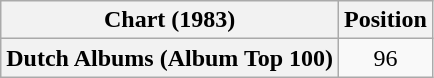<table class="wikitable plainrowheaders" style="text-align:center">
<tr>
<th scope="col">Chart (1983)</th>
<th scope="col">Position</th>
</tr>
<tr>
<th scope="row">Dutch Albums (Album Top 100)</th>
<td>96</td>
</tr>
</table>
